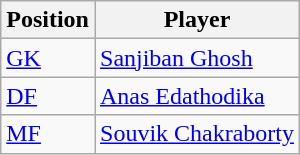<table class="wikitable sortable">
<tr>
<th>Position</th>
<th>Player</th>
</tr>
<tr>
<td><a href='#'>GK</a></td>
<td> <a href='#'>Sanjiban Ghosh</a></td>
</tr>
<tr>
<td><a href='#'>DF</a></td>
<td> <a href='#'>Anas Edathodika</a></td>
</tr>
<tr>
<td><a href='#'>MF</a></td>
<td> <a href='#'>Souvik Chakraborty</a></td>
</tr>
</table>
